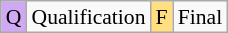<table class="wikitable" style="margin:0.5em auto; font-size:90%; line-height:1em; width=20%">
<tr>
<td bgcolor="#D0A9F5" align=center>Q</td>
<td>Qualification</td>
<td bgcolor="#FFDF80" align=center>F</td>
<td>Final</td>
</tr>
</table>
